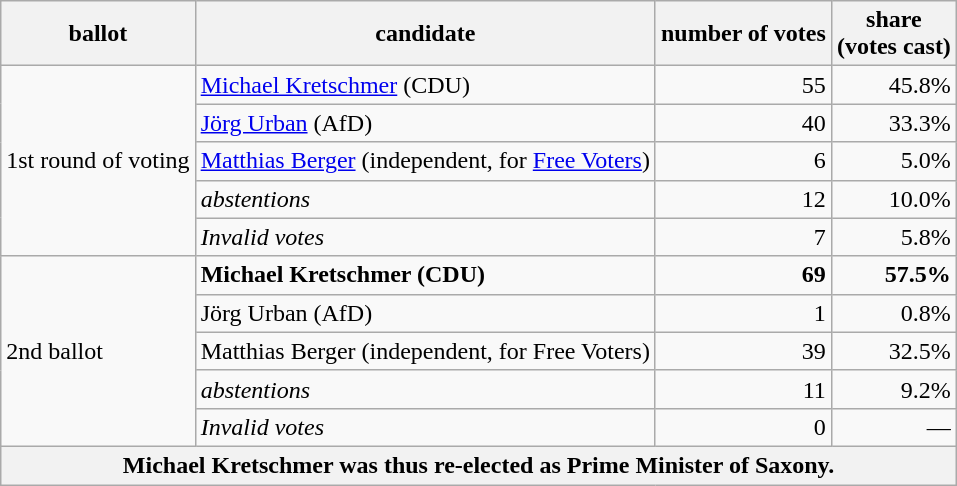<table class="wikitable">
<tr>
<th>ballot</th>
<th>candidate</th>
<th>number of votes</th>
<th>share<br>(votes cast)</th>
</tr>
<tr>
<td rowspan="5">1st round of voting</td>
<td><a href='#'>Michael Kretschmer</a> (CDU)</td>
<td style="text-align:right">55</td>
<td align="right">45.8%</td>
</tr>
<tr>
<td><a href='#'>Jörg Urban</a> (AfD)</td>
<td style="text-align:right">40</td>
<td align="right">33.3%</td>
</tr>
<tr>
<td><a href='#'>Matthias Berger</a> (independent, for <a href='#'>Free Voters</a>)</td>
<td style="text-align:right">6</td>
<td align="right">5.0%</td>
</tr>
<tr>
<td><em>abstentions</em></td>
<td style="text-align:right">12</td>
<td align="right">10.0%</td>
</tr>
<tr>
<td><em>Invalid votes</em></td>
<td style="text-align:right">7</td>
<td align="right">5.8%</td>
</tr>
<tr>
<td rowspan="5">2nd ballot</td>
<td><strong>Michael Kretschmer (CDU)</strong></td>
<td style="text-align:right"><strong>69</strong></td>
<td align="right"><strong>57.5%</strong></td>
</tr>
<tr>
<td>Jörg Urban (AfD)</td>
<td style="text-align:right">1</td>
<td align="right">0.8%</td>
</tr>
<tr>
<td>Matthias Berger (independent, for Free Voters)</td>
<td style="text-align:right">39</td>
<td align="right">32.5%</td>
</tr>
<tr>
<td><em>abstentions</em></td>
<td style="text-align:right">11</td>
<td align="right">9.2%</td>
</tr>
<tr>
<td><em>Invalid votes</em></td>
<td style="text-align:right">0</td>
<td align="right">—</td>
</tr>
<tr>
<th colspan="4" align="center">Michael Kretschmer was thus re-elected as Prime Minister of Saxony.</th>
</tr>
</table>
